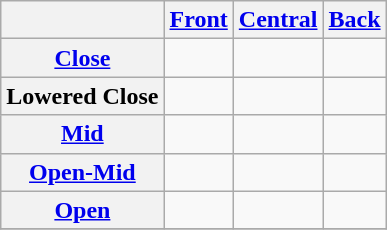<table class="wikitable" style="text-align: center;">
<tr>
<th> </th>
<th><a href='#'>Front</a></th>
<th><a href='#'>Central</a></th>
<th><a href='#'>Back</a></th>
</tr>
<tr>
<th><a href='#'>Close</a></th>
<td></td>
<td></td>
<td></td>
</tr>
<tr>
<th>Lowered Close</th>
<td></td>
<td></td>
<td></td>
</tr>
<tr>
<th><a href='#'>Mid</a></th>
<td></td>
<td></td>
<td></td>
</tr>
<tr>
<th><a href='#'>Open-Mid</a></th>
<td></td>
<td></td>
<td></td>
</tr>
<tr>
<th><a href='#'>Open</a></th>
<td></td>
<td></td>
<td></td>
</tr>
<tr>
</tr>
</table>
